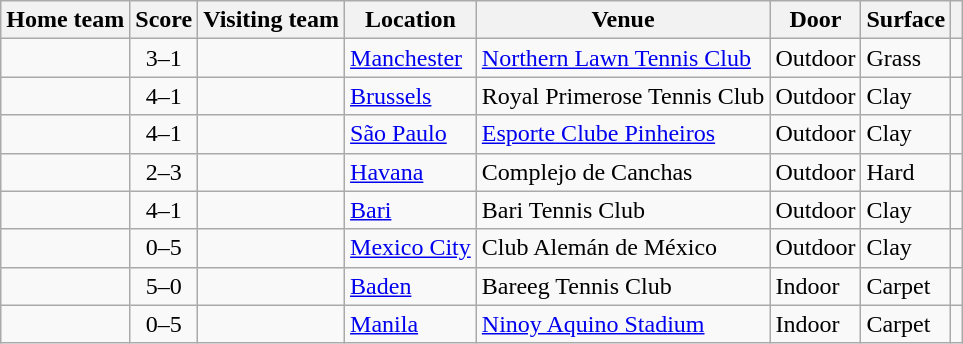<table class="wikitable" style="border:1px solid #aaa;">
<tr>
<th>Home team</th>
<th>Score</th>
<th>Visiting team</th>
<th>Location</th>
<th>Venue</th>
<th>Door</th>
<th>Surface</th>
<th></th>
</tr>
<tr>
<td><strong></strong></td>
<td style="text-align:center;">3–1</td>
<td></td>
<td><a href='#'>Manchester</a></td>
<td><a href='#'>Northern Lawn Tennis Club</a></td>
<td>Outdoor</td>
<td>Grass</td>
<td></td>
</tr>
<tr>
<td><strong></strong></td>
<td style="text-align:center;">4–1</td>
<td></td>
<td><a href='#'>Brussels</a></td>
<td>Royal Primerose Tennis Club</td>
<td>Outdoor</td>
<td>Clay</td>
<td></td>
</tr>
<tr>
<td><strong></strong></td>
<td style="text-align:center;">4–1</td>
<td></td>
<td><a href='#'>São Paulo</a></td>
<td><a href='#'>Esporte Clube Pinheiros</a></td>
<td>Outdoor</td>
<td>Clay</td>
<td></td>
</tr>
<tr>
<td></td>
<td style="text-align:center;">2–3</td>
<td><strong></strong></td>
<td><a href='#'>Havana</a></td>
<td>Complejo de Canchas</td>
<td>Outdoor</td>
<td>Hard</td>
<td></td>
</tr>
<tr>
<td><strong></strong></td>
<td style="text-align:center;">4–1</td>
<td></td>
<td><a href='#'>Bari</a></td>
<td>Bari Tennis Club</td>
<td>Outdoor</td>
<td>Clay</td>
<td></td>
</tr>
<tr>
<td></td>
<td style="text-align:center;">0–5</td>
<td><strong></strong></td>
<td><a href='#'>Mexico City</a></td>
<td>Club Alemán de México</td>
<td>Outdoor</td>
<td>Clay</td>
<td></td>
</tr>
<tr>
<td><strong></strong></td>
<td style="text-align:center;">5–0</td>
<td></td>
<td><a href='#'>Baden</a></td>
<td>Bareeg Tennis Club</td>
<td>Indoor</td>
<td>Carpet</td>
<td></td>
</tr>
<tr>
<td></td>
<td style="text-align:center;">0–5</td>
<td><strong></strong></td>
<td><a href='#'>Manila</a></td>
<td><a href='#'>Ninoy Aquino Stadium</a></td>
<td>Indoor</td>
<td>Carpet</td>
<td></td>
</tr>
</table>
